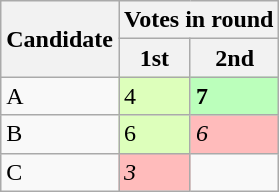<table class="wikitable">
<tr>
<th rowspan=2>Candidate</th>
<th colspan=2>Votes in round</th>
</tr>
<tr>
<th>1st</th>
<th>2nd</th>
</tr>
<tr>
<td>A</td>
<td bgcolor=#ddffbb>4</td>
<td bgcolor=#bbffbb><strong>7</strong></td>
</tr>
<tr>
<td>B</td>
<td bgcolor=#ddffbb>6</td>
<td bgcolor=#ffbbbb><em>6</em></td>
</tr>
<tr>
<td>C</td>
<td bgcolor=#ffbbbb><em>3</em></td>
</tr>
</table>
